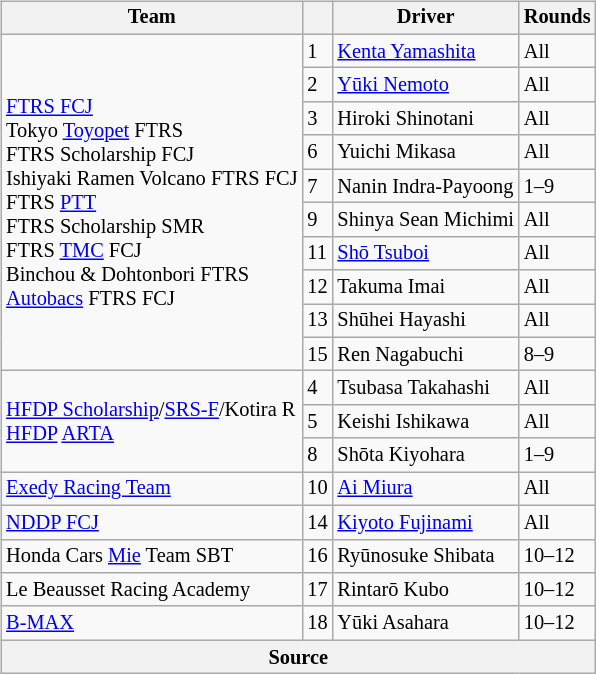<table>
<tr>
<td><br><table class="wikitable" style="font-size: 85%;">
<tr>
<th>Team</th>
<th></th>
<th>Driver</th>
<th>Rounds</th>
</tr>
<tr>
<td rowspan="10"><a href='#'>FTRS FCJ</a><br>Tokyo <a href='#'>Toyopet</a> FTRS<br>FTRS Scholarship FCJ<br>Ishiyaki Ramen Volcano FTRS FCJ<br>FTRS <a href='#'>PTT</a><br>FTRS Scholarship SMR<br>FTRS <a href='#'>TMC</a> FCJ<br>Binchou & Dohtonbori FTRS<br><a href='#'>Autobacs</a> FTRS FCJ</td>
<td>1</td>
<td> <a href='#'>Kenta Yamashita</a></td>
<td>All</td>
</tr>
<tr>
<td>2</td>
<td> <a href='#'>Yūki Nemoto</a></td>
<td>All</td>
</tr>
<tr>
<td>3</td>
<td> Hiroki Shinotani</td>
<td>All</td>
</tr>
<tr>
<td>6</td>
<td> Yuichi Mikasa</td>
<td>All</td>
</tr>
<tr>
<td>7</td>
<td> Nanin Indra-Payoong</td>
<td>1–9</td>
</tr>
<tr>
<td>9</td>
<td> Shinya Sean Michimi</td>
<td>All</td>
</tr>
<tr>
<td>11</td>
<td> <a href='#'>Shō Tsuboi</a></td>
<td>All</td>
</tr>
<tr>
<td>12</td>
<td> Takuma Imai</td>
<td>All</td>
</tr>
<tr>
<td>13</td>
<td> Shūhei Hayashi</td>
<td>All</td>
</tr>
<tr>
<td>15</td>
<td> Ren Nagabuchi</td>
<td>8–9</td>
</tr>
<tr>
<td rowspan="3"><a href='#'>HFDP Scholarship</a>/<a href='#'>SRS-F</a>/Kotira R<br><a href='#'>HFDP</a> <a href='#'>ARTA</a></td>
<td>4</td>
<td> Tsubasa Takahashi</td>
<td>All</td>
</tr>
<tr>
<td>5</td>
<td> Keishi Ishikawa</td>
<td>All</td>
</tr>
<tr>
<td>8</td>
<td> Shōta Kiyohara</td>
<td>1–9</td>
</tr>
<tr>
<td><a href='#'>Exedy Racing Team</a></td>
<td>10</td>
<td> <a href='#'>Ai Miura</a></td>
<td>All</td>
</tr>
<tr>
<td><a href='#'>NDDP FCJ</a></td>
<td>14</td>
<td> <a href='#'>Kiyoto Fujinami</a></td>
<td>All</td>
</tr>
<tr>
<td>Honda Cars <a href='#'>Mie</a> Team SBT</td>
<td>16</td>
<td> Ryūnosuke Shibata</td>
<td>10–12</td>
</tr>
<tr>
<td>Le Beausset Racing Academy</td>
<td>17</td>
<td> Rintarō Kubo</td>
<td>10–12</td>
</tr>
<tr>
<td><a href='#'>B-MAX</a></td>
<td>18</td>
<td> Yūki Asahara</td>
<td>10–12</td>
</tr>
<tr>
<th colspan="4"; text-align:center><strong>Source</strong></th>
</tr>
</table>
</td>
<td valign="top"></td>
</tr>
</table>
